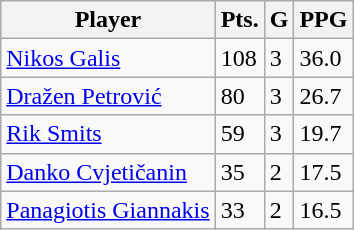<table class="sortable wikitable" style="text-align:left">
<tr>
<th scope="col">Player</th>
<th scope="col">Pts.</th>
<th scope="col">G</th>
<th scope="col">PPG</th>
</tr>
<tr>
<td> <a href='#'>Nikos Galis</a></td>
<td>108</td>
<td>3</td>
<td>36.0</td>
</tr>
<tr>
<td> <a href='#'>Dražen Petrović</a></td>
<td>80</td>
<td>3</td>
<td>26.7</td>
</tr>
<tr>
<td> <a href='#'>Rik Smits</a></td>
<td>59</td>
<td>3</td>
<td>19.7</td>
</tr>
<tr>
<td> <a href='#'>Danko Cvjetičanin</a></td>
<td>35</td>
<td>2</td>
<td>17.5</td>
</tr>
<tr>
<td> <a href='#'>Panagiotis Giannakis</a></td>
<td>33</td>
<td>2</td>
<td>16.5</td>
</tr>
</table>
